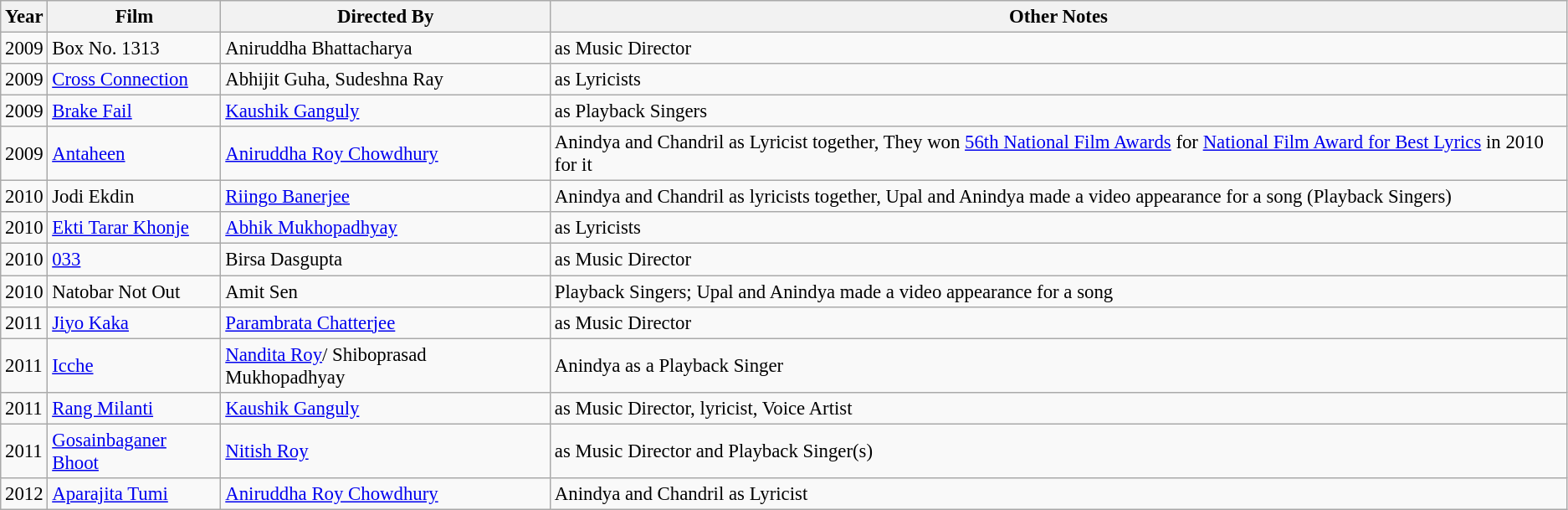<table class="wikitable" style="font-size:95%;">
<tr>
<th>Year</th>
<th>Film</th>
<th>Directed By</th>
<th>Other Notes</th>
</tr>
<tr>
<td rowspan="1">2009</td>
<td>Box No. 1313</td>
<td>Aniruddha Bhattacharya</td>
<td>as Music Director</td>
</tr>
<tr>
<td rowspan="1">2009</td>
<td><a href='#'>Cross Connection</a></td>
<td>Abhijit Guha, Sudeshna Ray</td>
<td>as Lyricists</td>
</tr>
<tr>
<td rowspan="1">2009</td>
<td><a href='#'>Brake Fail</a></td>
<td><a href='#'>Kaushik Ganguly</a></td>
<td>as Playback Singers</td>
</tr>
<tr>
<td rowspan="1">2009</td>
<td><a href='#'>Antaheen</a></td>
<td><a href='#'>Aniruddha Roy Chowdhury</a></td>
<td>Anindya and Chandril as Lyricist together, They won <a href='#'>56th National Film Awards</a> for <a href='#'>National Film Award for Best Lyrics</a> in 2010 for it</td>
</tr>
<tr>
<td rowspan="1">2010</td>
<td>Jodi Ekdin</td>
<td><a href='#'>Riingo Banerjee</a></td>
<td>Anindya and Chandril as lyricists together, Upal and Anindya made a video appearance for a song (Playback Singers)</td>
</tr>
<tr>
<td rowspan="1">2010</td>
<td><a href='#'>Ekti Tarar Khonje</a></td>
<td><a href='#'>Abhik Mukhopadhyay</a></td>
<td>as Lyricists</td>
</tr>
<tr>
<td rowspan="1">2010</td>
<td><a href='#'>033</a></td>
<td>Birsa Dasgupta</td>
<td>as Music Director</td>
</tr>
<tr>
<td rowspan="1">2010</td>
<td>Natobar Not Out</td>
<td>Amit Sen</td>
<td>Playback Singers; Upal and Anindya made a video appearance for a song</td>
</tr>
<tr>
<td rowspan="1">2011</td>
<td><a href='#'>Jiyo Kaka</a></td>
<td><a href='#'>Parambrata Chatterjee</a></td>
<td>as Music Director</td>
</tr>
<tr>
<td rowspan="1">2011</td>
<td><a href='#'>Icche</a></td>
<td><a href='#'>Nandita Roy</a>/ Shiboprasad Mukhopadhyay</td>
<td>Anindya as a Playback Singer</td>
</tr>
<tr>
<td rowspan="1">2011</td>
<td><a href='#'>Rang Milanti</a></td>
<td><a href='#'>Kaushik Ganguly</a></td>
<td>as Music Director, lyricist, Voice Artist</td>
</tr>
<tr>
<td rowspan="1">2011</td>
<td><a href='#'>Gosainbaganer Bhoot</a></td>
<td><a href='#'>Nitish Roy</a></td>
<td>as Music Director and Playback Singer(s)</td>
</tr>
<tr>
<td rowspan="1">2012</td>
<td><a href='#'>Aparajita Tumi</a></td>
<td><a href='#'>Aniruddha Roy Chowdhury</a></td>
<td>Anindya and Chandril as Lyricist</td>
</tr>
</table>
